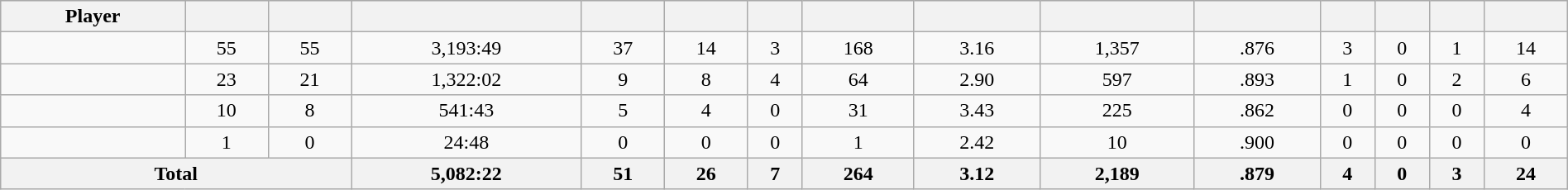<table class="wikitable sortable" style="width:100%;">
<tr style="text-align:center; background:#ddd;">
<th>Player</th>
<th></th>
<th></th>
<th></th>
<th></th>
<th></th>
<th></th>
<th></th>
<th></th>
<th></th>
<th></th>
<th></th>
<th></th>
<th></th>
<th></th>
</tr>
<tr align=center>
<td></td>
<td>55</td>
<td>55</td>
<td>3,193:49</td>
<td>37</td>
<td>14</td>
<td>3</td>
<td>168</td>
<td>3.16</td>
<td>1,357</td>
<td>.876</td>
<td>3</td>
<td>0</td>
<td>1</td>
<td>14</td>
</tr>
<tr align=center>
<td></td>
<td>23</td>
<td>21</td>
<td>1,322:02</td>
<td>9</td>
<td>8</td>
<td>4</td>
<td>64</td>
<td>2.90</td>
<td>597</td>
<td>.893</td>
<td>1</td>
<td>0</td>
<td>2</td>
<td>6</td>
</tr>
<tr align=center>
<td></td>
<td>10</td>
<td>8</td>
<td>541:43</td>
<td>5</td>
<td>4</td>
<td>0</td>
<td>31</td>
<td>3.43</td>
<td>225</td>
<td>.862</td>
<td>0</td>
<td>0</td>
<td>0</td>
<td>4</td>
</tr>
<tr align=center>
<td></td>
<td>1</td>
<td>0</td>
<td>24:48</td>
<td>0</td>
<td>0</td>
<td>0</td>
<td>1</td>
<td>2.42</td>
<td>10</td>
<td>.900</td>
<td>0</td>
<td>0</td>
<td>0</td>
<td>0</td>
</tr>
<tr class="sortbotom">
<th colspan=3>Total</th>
<th>5,082:22</th>
<th>51</th>
<th>26</th>
<th>7</th>
<th>264</th>
<th>3.12</th>
<th>2,189</th>
<th>.879</th>
<th>4</th>
<th>0</th>
<th>3</th>
<th>24</th>
</tr>
</table>
